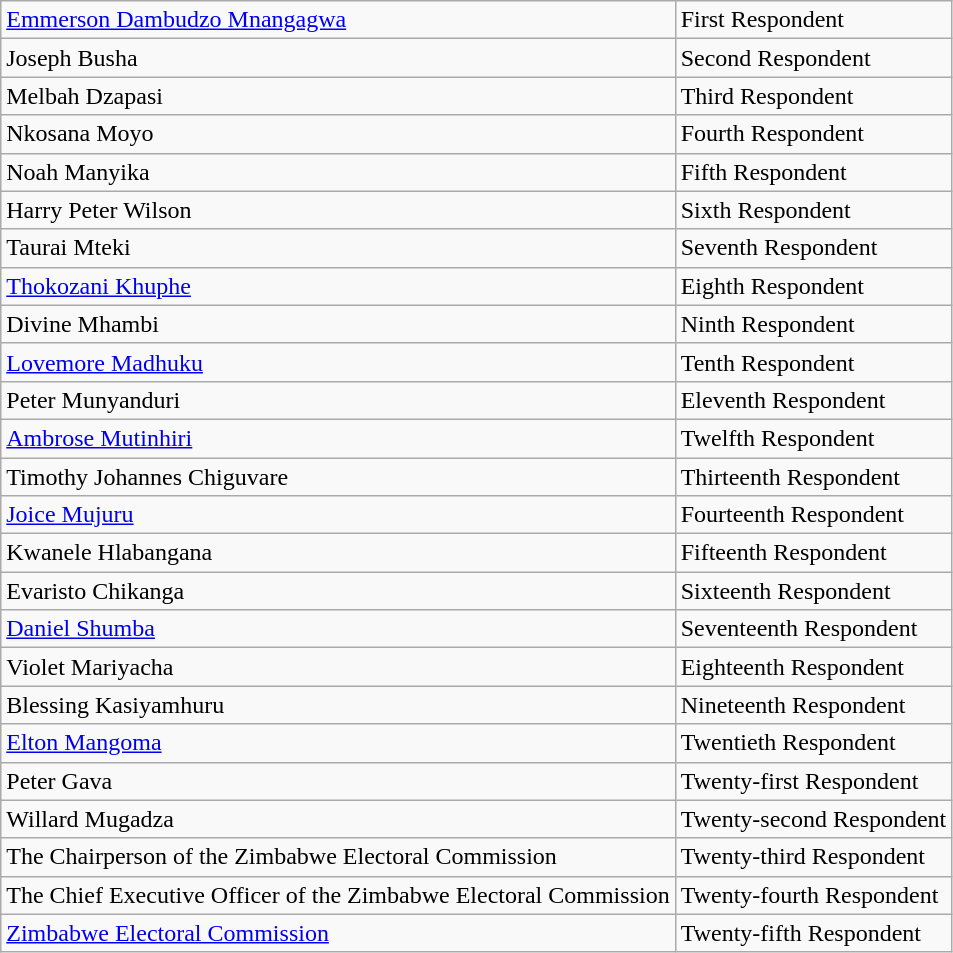<table class="wikitable">
<tr>
<td><a href='#'>Emmerson Dambudzo Mnangagwa</a></td>
<td>First Respondent</td>
</tr>
<tr>
<td>Joseph Busha</td>
<td>Second Respondent</td>
</tr>
<tr>
<td>Melbah Dzapasi</td>
<td>Third Respondent</td>
</tr>
<tr>
<td>Nkosana Moyo</td>
<td>Fourth Respondent</td>
</tr>
<tr>
<td>Noah Manyika</td>
<td>Fifth Respondent</td>
</tr>
<tr>
<td>Harry Peter Wilson</td>
<td>Sixth Respondent</td>
</tr>
<tr>
<td>Taurai Mteki</td>
<td>Seventh Respondent</td>
</tr>
<tr>
<td><a href='#'>Thokozani Khuphe</a></td>
<td>Eighth Respondent</td>
</tr>
<tr>
<td>Divine Mhambi</td>
<td>Ninth Respondent</td>
</tr>
<tr>
<td><a href='#'>Lovemore Madhuku</a></td>
<td>Tenth Respondent</td>
</tr>
<tr>
<td>Peter Munyanduri</td>
<td>Eleventh Respondent</td>
</tr>
<tr>
<td><a href='#'>Ambrose Mutinhiri</a></td>
<td>Twelfth Respondent</td>
</tr>
<tr>
<td>Timothy Johannes Chiguvare</td>
<td>Thirteenth Respondent</td>
</tr>
<tr>
<td><a href='#'>Joice Mujuru</a></td>
<td>Fourteenth Respondent</td>
</tr>
<tr>
<td>Kwanele Hlabangana</td>
<td>Fifteenth Respondent</td>
</tr>
<tr>
<td>Evaristo Chikanga</td>
<td>Sixteenth Respondent</td>
</tr>
<tr>
<td><a href='#'>Daniel Shumba</a></td>
<td>Seventeenth Respondent</td>
</tr>
<tr>
<td>Violet Mariyacha</td>
<td>Eighteenth Respondent</td>
</tr>
<tr>
<td>Blessing Kasiyamhuru</td>
<td>Nineteenth Respondent</td>
</tr>
<tr>
<td><a href='#'>Elton Mangoma</a></td>
<td>Twentieth Respondent</td>
</tr>
<tr>
<td>Peter Gava</td>
<td>Twenty-first Respondent</td>
</tr>
<tr>
<td>Willard Mugadza</td>
<td>Twenty-second Respondent</td>
</tr>
<tr>
<td>The Chairperson of the Zimbabwe Electoral Commission</td>
<td>Twenty-third Respondent</td>
</tr>
<tr>
<td>The Chief Executive Officer of the Zimbabwe Electoral Commission</td>
<td>Twenty-fourth Respondent</td>
</tr>
<tr>
<td><a href='#'>Zimbabwe Electoral Commission</a></td>
<td>Twenty-fifth Respondent</td>
</tr>
</table>
